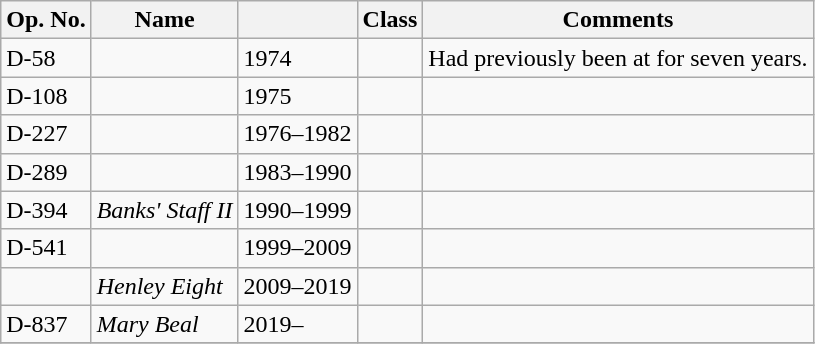<table class="wikitable">
<tr>
<th>Op. No.</th>
<th>Name</th>
<th></th>
<th>Class</th>
<th>Comments</th>
</tr>
<tr>
<td>D-58</td>
<td></td>
<td>1974</td>
<td></td>
<td>Had previously been at  for seven years.</td>
</tr>
<tr>
<td>D-108</td>
<td></td>
<td>1975</td>
<td></td>
<td></td>
</tr>
<tr>
<td>D-227</td>
<td></td>
<td>1976–1982</td>
<td></td>
<td></td>
</tr>
<tr>
<td>D-289</td>
<td></td>
<td>1983–1990</td>
<td></td>
<td></td>
</tr>
<tr>
<td>D-394</td>
<td><em>Banks' Staff II</em></td>
<td>1990–1999</td>
<td></td>
<td></td>
</tr>
<tr>
<td>D-541</td>
<td></td>
<td>1999–2009</td>
<td></td>
<td></td>
</tr>
<tr>
<td></td>
<td><em>Henley Eight</em></td>
<td>2009–2019</td>
<td></td>
<td></td>
</tr>
<tr>
<td>D-837</td>
<td><em>Mary Beal</em></td>
<td>2019–</td>
<td></td>
<td></td>
</tr>
<tr>
</tr>
</table>
